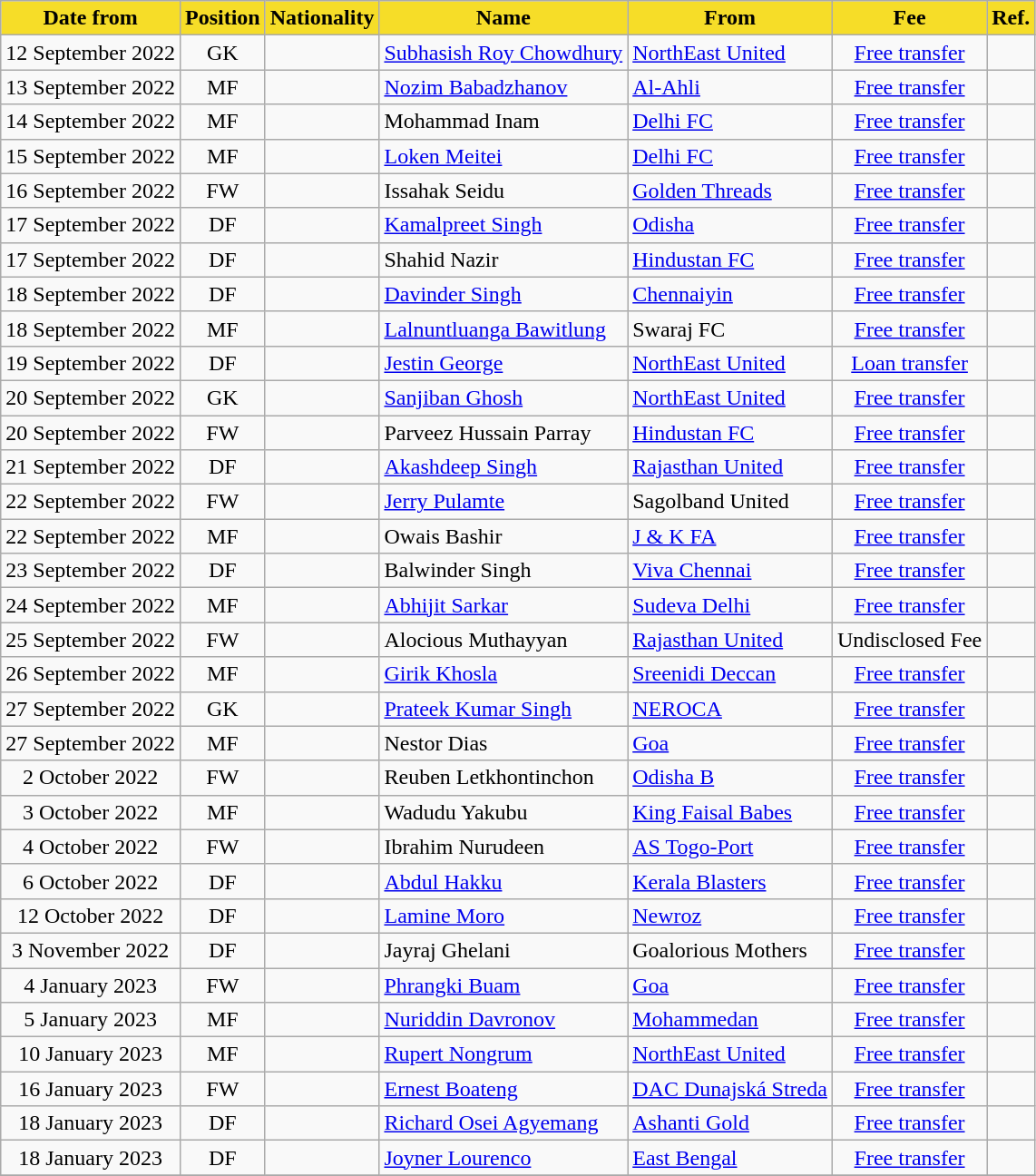<table class="wikitable"  style="text-align:center; ">
<tr>
<th style="background:#F6DD28; color:#020202;">Date from</th>
<th style="background:#F6DD28; color:#020202;">Position</th>
<th style="background:#F6DD28; color:#020202;">Nationality</th>
<th style="background:#F6DD28; color:#020202;">Name</th>
<th style="background:#F6DD28; color:#020202;">From</th>
<th style="background:#F6DD28; color:#020202;">Fee</th>
<th style="background:#F6DD28; color:#020202;">Ref.</th>
</tr>
<tr>
<td>12 September 2022</td>
<td style="text-align:center;">GK</td>
<td style="text-align:center;"></td>
<td style="text-align:left;"><a href='#'>Subhasish Roy Chowdhury</a></td>
<td style="text-align:left;"> <a href='#'>NorthEast United</a></td>
<td><a href='#'>Free transfer</a></td>
<td></td>
</tr>
<tr>
<td>13 September 2022</td>
<td style="text-align:center;">MF</td>
<td style="text-align:center;"></td>
<td style="text-align:left;"><a href='#'>Nozim Babadzhanov</a></td>
<td style="text-align:left;"> <a href='#'>Al-Ahli</a></td>
<td><a href='#'>Free transfer</a></td>
<td></td>
</tr>
<tr>
<td>14 September 2022</td>
<td style="text-align:center;">MF</td>
<td style="text-align:center;"></td>
<td style="text-align:left;">Mohammad Inam</td>
<td style="text-align:left;"> <a href='#'>Delhi FC</a></td>
<td><a href='#'>Free transfer</a></td>
<td></td>
</tr>
<tr>
<td>15 September 2022</td>
<td style="text-align:center;">MF</td>
<td style="text-align:center;"></td>
<td style="text-align:left;"><a href='#'>Loken Meitei</a></td>
<td style="text-align:left;"> <a href='#'>Delhi FC</a></td>
<td><a href='#'>Free transfer</a></td>
<td></td>
</tr>
<tr>
<td>16 September 2022</td>
<td style="text-align:center;">FW</td>
<td style="text-align:center;"></td>
<td style="text-align:left;">Issahak Seidu</td>
<td style="text-align:left;"> <a href='#'>Golden Threads</a></td>
<td><a href='#'>Free transfer</a></td>
<td></td>
</tr>
<tr>
<td>17 September 2022</td>
<td style="text-align:center;">DF</td>
<td style="text-align:center;"></td>
<td style="text-align:left;"><a href='#'>Kamalpreet Singh</a></td>
<td style="text-align:left;"> <a href='#'>Odisha</a></td>
<td><a href='#'>Free transfer</a></td>
<td></td>
</tr>
<tr>
<td>17 September 2022</td>
<td style="text-align:center;">DF</td>
<td style="text-align:center;"></td>
<td style="text-align:left;">Shahid Nazir</td>
<td style="text-align:left;"> <a href='#'>Hindustan FC</a></td>
<td><a href='#'>Free transfer</a></td>
<td></td>
</tr>
<tr>
<td>18 September 2022</td>
<td style="text-align:center;">DF</td>
<td style="text-align:center;"></td>
<td style="text-align:left;"><a href='#'>Davinder Singh</a></td>
<td style="text-align:left;"> <a href='#'>Chennaiyin</a></td>
<td><a href='#'>Free transfer</a></td>
<td></td>
</tr>
<tr>
<td>18 September 2022</td>
<td style="text-align:center;">MF</td>
<td style="text-align:center;"></td>
<td style="text-align:left;"><a href='#'>Lalnuntluanga Bawitlung</a></td>
<td style="text-align:left;"> Swaraj FC</td>
<td><a href='#'>Free transfer</a></td>
<td></td>
</tr>
<tr>
<td>19 September 2022</td>
<td style="text-align:center;">DF</td>
<td style="text-align:center;"></td>
<td style="text-align:left;"><a href='#'>Jestin George</a></td>
<td style="text-align:left;"> <a href='#'>NorthEast United</a></td>
<td><a href='#'>Loan transfer</a></td>
<td></td>
</tr>
<tr>
<td>20 September 2022</td>
<td style="text-align:center;">GK</td>
<td style="text-align:center;"></td>
<td style="text-align:left;"><a href='#'>Sanjiban Ghosh</a></td>
<td style="text-align:left;"> <a href='#'>NorthEast United</a></td>
<td><a href='#'>Free transfer</a></td>
<td></td>
</tr>
<tr>
<td>20 September 2022</td>
<td style="text-align:center;">FW</td>
<td style="text-align:center;"></td>
<td style="text-align:left;">Parveez Hussain Parray</td>
<td style="text-align:left;"> <a href='#'>Hindustan FC</a></td>
<td><a href='#'>Free transfer</a></td>
<td></td>
</tr>
<tr>
<td>21 September 2022</td>
<td style="text-align:center;">DF</td>
<td style="text-align:center;"></td>
<td style="text-align:left;"><a href='#'>Akashdeep Singh</a></td>
<td style="text-align:left;"> <a href='#'>Rajasthan United</a></td>
<td><a href='#'>Free transfer</a></td>
<td></td>
</tr>
<tr>
<td>22 September 2022</td>
<td style="text-align:center;">FW</td>
<td style="text-align:center;"></td>
<td style="text-align:left;"><a href='#'>Jerry Pulamte</a></td>
<td style="text-align:left;"> Sagolband United</td>
<td><a href='#'>Free transfer</a></td>
<td></td>
</tr>
<tr>
<td>22 September 2022</td>
<td style="text-align:center;">MF</td>
<td style="text-align:center;"></td>
<td style="text-align:left;">Owais Bashir</td>
<td style="text-align:left;"> <a href='#'>J & K FA</a></td>
<td><a href='#'>Free transfer</a></td>
<td></td>
</tr>
<tr>
<td>23 September 2022</td>
<td style="text-align:center;">DF</td>
<td style="text-align:center;"></td>
<td style="text-align:left;">Balwinder Singh</td>
<td style="text-align:left;"> <a href='#'>Viva Chennai</a></td>
<td><a href='#'>Free transfer</a></td>
<td></td>
</tr>
<tr>
<td>24 September 2022</td>
<td style="text-align:center;">MF</td>
<td style="text-align:center;"></td>
<td style="text-align:left;"><a href='#'>Abhijit Sarkar</a></td>
<td style="text-align:left;"> <a href='#'>Sudeva Delhi</a></td>
<td><a href='#'>Free transfer</a></td>
<td></td>
</tr>
<tr>
<td>25 September 2022</td>
<td style="text-align:center;">FW</td>
<td style="text-align:center;"></td>
<td style="text-align:left;">Alocious Muthayyan</td>
<td style="text-align:left;"> <a href='#'>Rajasthan United</a></td>
<td>Undisclosed Fee</td>
<td></td>
</tr>
<tr>
<td>26 September 2022</td>
<td style="text-align:center;">MF</td>
<td style="text-align:center;"></td>
<td style="text-align:left;"><a href='#'>Girik Khosla</a></td>
<td style="text-align:left;"> <a href='#'>Sreenidi Deccan</a></td>
<td><a href='#'>Free transfer</a></td>
<td></td>
</tr>
<tr>
<td>27 September 2022</td>
<td style="text-align:center;">GK</td>
<td style="text-align:center;"></td>
<td style="text-align:left;"><a href='#'>Prateek Kumar Singh</a></td>
<td style="text-align:left;"> <a href='#'>NEROCA</a></td>
<td><a href='#'>Free transfer</a></td>
<td></td>
</tr>
<tr>
<td>27 September 2022</td>
<td style="text-align:center;">MF</td>
<td style="text-align:center;"></td>
<td style="text-align:left;">Nestor Dias</td>
<td style="text-align:left;"> <a href='#'>Goa</a></td>
<td><a href='#'>Free transfer</a></td>
<td></td>
</tr>
<tr>
<td>2 October 2022</td>
<td style="text-align:center;">FW</td>
<td style="text-align:center;"></td>
<td style="text-align:left;">Reuben Letkhontinchon</td>
<td style="text-align:left;"> <a href='#'>Odisha B</a></td>
<td><a href='#'>Free transfer</a></td>
<td></td>
</tr>
<tr>
<td>3 October 2022</td>
<td style="text-align:center;">MF</td>
<td style="text-align:center;"></td>
<td style="text-align:left;">Wadudu Yakubu</td>
<td style="text-align:left;"> <a href='#'>King Faisal Babes</a></td>
<td><a href='#'>Free transfer</a></td>
<td></td>
</tr>
<tr>
<td>4 October 2022</td>
<td style="text-align:center;">FW</td>
<td style="text-align:center;"></td>
<td style="text-align:left;">Ibrahim Nurudeen</td>
<td style="text-align:left;"> <a href='#'>AS Togo-Port</a></td>
<td><a href='#'>Free transfer</a></td>
<td></td>
</tr>
<tr>
<td>6 October 2022</td>
<td style="text-align:center;">DF</td>
<td style="text-align:center;"></td>
<td style="text-align:left;"><a href='#'>Abdul Hakku</a></td>
<td style="text-align:left;"> <a href='#'>Kerala Blasters</a></td>
<td><a href='#'>Free transfer</a></td>
<td></td>
</tr>
<tr>
<td>12 October 2022</td>
<td style="text-align:center;">DF</td>
<td style="text-align:center;"></td>
<td style="text-align:left;"><a href='#'>Lamine Moro</a></td>
<td style="text-align:left;"> <a href='#'>Newroz</a></td>
<td><a href='#'>Free transfer</a></td>
<td></td>
</tr>
<tr>
<td>3 November 2022</td>
<td style="text-align:center;">DF</td>
<td style="text-align:center;"></td>
<td style="text-align:left;">Jayraj Ghelani</td>
<td style="text-align:left;"> Goalorious Mothers</td>
<td><a href='#'>Free transfer</a></td>
<td></td>
</tr>
<tr>
<td>4 January 2023</td>
<td style="text-align:center;">FW</td>
<td style="text-align:center;"></td>
<td style="text-align:left;"><a href='#'>Phrangki Buam</a></td>
<td style="text-align:left;"> <a href='#'>Goa</a></td>
<td><a href='#'>Free transfer</a></td>
<td></td>
</tr>
<tr>
<td>5 January 2023</td>
<td style="text-align:center;">MF</td>
<td style="text-align:center;"></td>
<td style="text-align:left;"><a href='#'>Nuriddin Davronov</a></td>
<td style="text-align:left;"> <a href='#'>Mohammedan</a></td>
<td><a href='#'>Free transfer</a></td>
<td></td>
</tr>
<tr>
<td>10 January 2023</td>
<td style="text-align:center;">MF</td>
<td style="text-align:center;"></td>
<td style="text-align:left;"><a href='#'>Rupert Nongrum</a></td>
<td style="text-align:left;"> <a href='#'>NorthEast United</a></td>
<td><a href='#'>Free transfer</a></td>
<td></td>
</tr>
<tr>
<td>16 January 2023</td>
<td style="text-align:center;">FW</td>
<td style="text-align:center;"></td>
<td style="text-align:left;"><a href='#'>Ernest Boateng</a></td>
<td style="text-align:left;"> <a href='#'>DAC Dunajská Streda</a></td>
<td><a href='#'>Free transfer</a></td>
<td></td>
</tr>
<tr>
<td>18 January 2023</td>
<td style="text-align:center;">DF</td>
<td style="text-align:center;"></td>
<td style="text-align:left;"><a href='#'>Richard Osei Agyemang</a></td>
<td style="text-align:left;"> <a href='#'>Ashanti Gold</a></td>
<td><a href='#'>Free transfer</a></td>
<td></td>
</tr>
<tr>
<td>18 January 2023</td>
<td style="text-align:center;">DF</td>
<td style="text-align:center;"></td>
<td style="text-align:left;"><a href='#'>Joyner Lourenco</a></td>
<td style="text-align:left;"> <a href='#'>East Bengal</a></td>
<td><a href='#'>Free transfer</a></td>
<td></td>
</tr>
<tr>
</tr>
</table>
